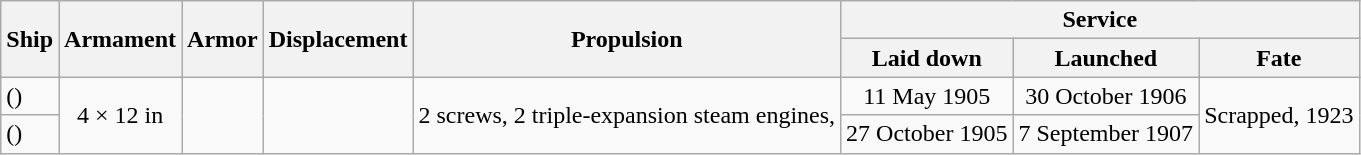<table class="wikitable">
<tr valign="center">
<th align= center rowspan=2>Ship</th>
<th align= center rowspan=2>Armament</th>
<th align= center rowspan=2>Armor</th>
<th align= center rowspan=2>Displacement</th>
<th align= center rowspan=2>Propulsion</th>
<th align= center colspan=3>Service</th>
</tr>
<tr valign="top">
<th align= center>Laid down</th>
<th align= center>Launched</th>
<th align= center>Fate</th>
</tr>
<tr valign="center">
<td align= left> ()</td>
<td align= center rowspan=2>4 × 12 in</td>
<td align= center rowspan=2></td>
<td align= center rowspan=2></td>
<td align= center rowspan=2>2 screws, 2 triple-expansion steam engines, </td>
<td align= center>11 May 1905</td>
<td align= center>30 October 1906</td>
<td align= center rowspan=2>Scrapped, 1923</td>
</tr>
<tr valign="center">
<td align= left> ()</td>
<td align= center>27 October 1905</td>
<td align= center>7 September 1907</td>
</tr>
</table>
